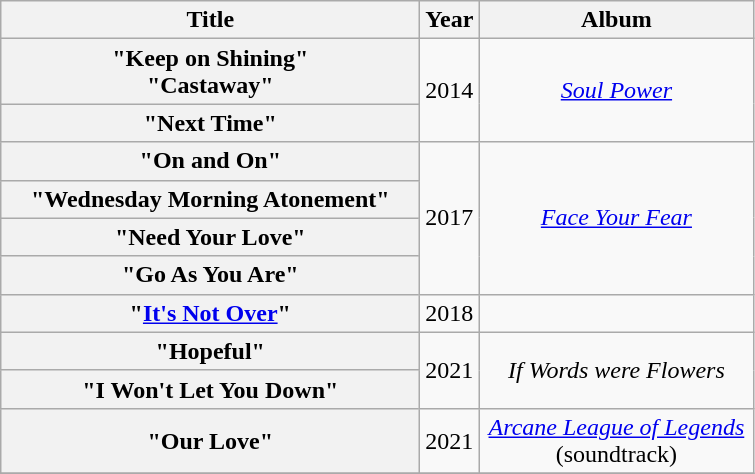<table class="wikitable plainrowheaders" style="text-align:center;">
<tr>
<th scope="col" style="width:17em;">Title</th>
<th scope="col">Year</th>
<th scope="col" style="width:11em;">Album</th>
</tr>
<tr>
<th scope="row">"Keep on Shining"<br>"Castaway"</th>
<td rowspan="2">2014</td>
<td rowspan="2"><em><a href='#'>Soul Power</a></em></td>
</tr>
<tr>
<th scope="row">"Next Time"</th>
</tr>
<tr>
<th scope="row">"On and On"</th>
<td rowspan="4">2017</td>
<td rowspan="4"><em><a href='#'>Face Your Fear</a></em></td>
</tr>
<tr>
<th scope="row">"Wednesday Morning Atonement"</th>
</tr>
<tr>
<th scope="row">"Need Your Love"</th>
</tr>
<tr>
<th scope="row">"Go As You Are"</th>
</tr>
<tr>
<th scope="row">"<a href='#'>It's Not Over</a>"</th>
<td>2018</td>
<td></td>
</tr>
<tr>
<th scope="row">"Hopeful"</th>
<td rowspan="2">2021</td>
<td rowspan="2"><em>If Words were Flowers</em></td>
</tr>
<tr>
<th scope="row">"I Won't Let You Down"</th>
</tr>
<tr>
<th scope="row">"Our Love"</th>
<td>2021</td>
<td><em><a href='#'>Arcane League of Legends</a></em> (soundtrack)</td>
</tr>
<tr>
</tr>
</table>
